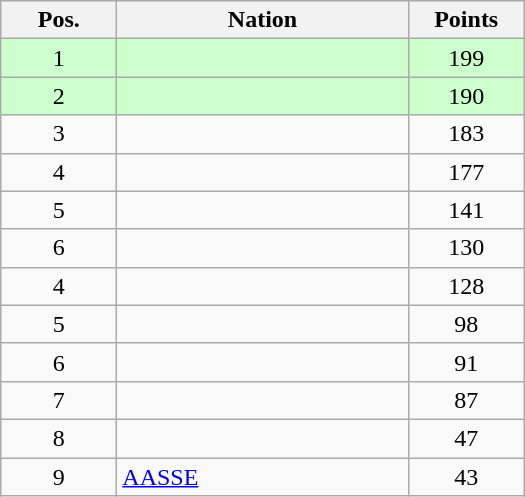<table class="wikitable gauche" cellspacing="1" style="width:350px;">
<tr style="background:#efefef; text-align:center;">
<th style="width:70px;">Pos.</th>
<th>Nation</th>
<th style="width:70px;">Points</th>
</tr>
<tr style="vertical-align:top; text-align:center; background:#ccffcc;">
<td>1</td>
<td style="text-align:left;"></td>
<td>199</td>
</tr>
<tr style="vertical-align:top; text-align:center; background:#ccffcc;">
<td>2</td>
<td style="text-align:left;"></td>
<td>190</td>
</tr>
<tr style="vertical-align:top; text-align:center;">
<td>3</td>
<td style="text-align:left;"></td>
<td>183</td>
</tr>
<tr style="vertical-align:top; text-align:center;">
<td>4</td>
<td style="text-align:left;"></td>
<td>177</td>
</tr>
<tr style="vertical-align:top; text-align:center;">
<td>5</td>
<td style="text-align:left;"></td>
<td>141</td>
</tr>
<tr style="vertical-align:top; text-align:center;">
<td>6</td>
<td style="text-align:left;"></td>
<td>130</td>
</tr>
<tr style="vertical-align:top; text-align:center;">
<td>4</td>
<td style="text-align:left;"></td>
<td>128</td>
</tr>
<tr style="vertical-align:top; text-align:center;">
<td>5</td>
<td style="text-align:left;"></td>
<td>98</td>
</tr>
<tr style="vertical-align:top; text-align:center;">
<td>6</td>
<td style="text-align:left;"></td>
<td>91</td>
</tr>
<tr style="vertical-align:top; text-align:center;">
<td>7</td>
<td style="text-align:left;"></td>
<td>87</td>
</tr>
<tr style="vertical-align:top; text-align:center;">
<td>8</td>
<td style="text-align:left;"></td>
<td>47</td>
</tr>
<tr style="vertical-align:top; text-align:center;">
<td>9</td>
<td style="text-align:left;"> <a href='#'>AASSE</a></td>
<td>43</td>
</tr>
</table>
